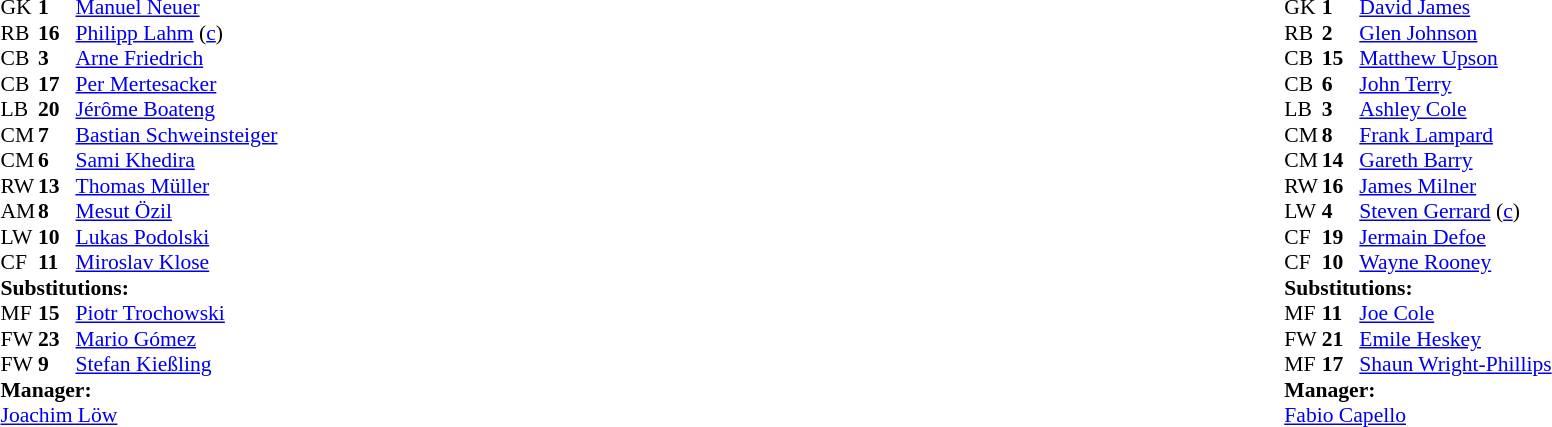<table style="width:100%">
<tr>
<td style="vertical-align:top;width:40%"><br><table style="font-size:90%" cellspacing="0" cellpadding="0">
<tr>
<th width="25"></th>
<th width="25"></th>
</tr>
<tr>
<td>GK</td>
<td><strong>1</strong></td>
<td><a href='#'>Manuel Neuer</a></td>
</tr>
<tr>
<td>RB</td>
<td><strong>16</strong></td>
<td><a href='#'>Philipp Lahm</a> (<a href='#'>c</a>)</td>
</tr>
<tr>
<td>CB</td>
<td><strong>3</strong></td>
<td><a href='#'>Arne Friedrich</a></td>
<td></td>
</tr>
<tr>
<td>CB</td>
<td><strong>17</strong></td>
<td><a href='#'>Per Mertesacker</a></td>
</tr>
<tr>
<td>LB</td>
<td><strong>20</strong></td>
<td><a href='#'>Jérôme Boateng</a></td>
</tr>
<tr>
<td>CM</td>
<td><strong>7</strong></td>
<td><a href='#'>Bastian Schweinsteiger</a></td>
</tr>
<tr>
<td>CM</td>
<td><strong>6</strong></td>
<td><a href='#'>Sami Khedira</a></td>
</tr>
<tr>
<td>RW</td>
<td><strong>13</strong></td>
<td><a href='#'>Thomas Müller</a></td>
<td></td>
<td></td>
</tr>
<tr>
<td>AM</td>
<td><strong>8</strong></td>
<td><a href='#'>Mesut Özil</a></td>
<td></td>
<td></td>
</tr>
<tr>
<td>LW</td>
<td><strong>10</strong></td>
<td><a href='#'>Lukas Podolski</a></td>
</tr>
<tr>
<td>CF</td>
<td><strong>11</strong></td>
<td><a href='#'>Miroslav Klose</a></td>
<td></td>
<td></td>
</tr>
<tr>
<td colspan=3><strong>Substitutions:</strong></td>
</tr>
<tr>
<td>MF</td>
<td><strong>15</strong></td>
<td><a href='#'>Piotr Trochowski</a></td>
<td></td>
<td></td>
</tr>
<tr>
<td>FW</td>
<td><strong>23</strong></td>
<td><a href='#'>Mario Gómez</a></td>
<td></td>
<td></td>
</tr>
<tr>
<td>FW</td>
<td><strong>9</strong></td>
<td><a href='#'>Stefan Kießling</a></td>
<td></td>
<td></td>
</tr>
<tr>
<td colspan=3><strong>Manager:</strong></td>
</tr>
<tr>
<td colspan=3><a href='#'>Joachim Löw</a></td>
</tr>
</table>
</td>
<td valign="top"></td>
<td style="vertical-align:top;width:50%"><br><table cellspacing="0" cellpadding="0" style="font-size:90%;margin:auto">
<tr>
<th width=25></th>
<th width=25></th>
</tr>
<tr>
<td>GK</td>
<td><strong>1</strong></td>
<td><a href='#'>David James</a></td>
</tr>
<tr>
<td>RB</td>
<td><strong>2</strong></td>
<td><a href='#'>Glen Johnson</a></td>
<td></td>
<td></td>
</tr>
<tr>
<td>CB</td>
<td><strong>15</strong></td>
<td><a href='#'>Matthew Upson</a></td>
</tr>
<tr>
<td>CB</td>
<td><strong>6</strong></td>
<td><a href='#'>John Terry</a></td>
</tr>
<tr>
<td>LB</td>
<td><strong>3</strong></td>
<td><a href='#'>Ashley Cole</a></td>
</tr>
<tr>
<td>CM</td>
<td><strong>8</strong></td>
<td><a href='#'>Frank Lampard</a></td>
</tr>
<tr>
<td>CM</td>
<td><strong>14</strong></td>
<td><a href='#'>Gareth Barry</a></td>
</tr>
<tr>
<td>RW</td>
<td><strong>16</strong></td>
<td><a href='#'>James Milner</a></td>
<td></td>
<td></td>
</tr>
<tr>
<td>LW</td>
<td><strong>4</strong></td>
<td><a href='#'>Steven Gerrard</a> (<a href='#'>c</a>)</td>
</tr>
<tr>
<td>CF</td>
<td><strong>19</strong></td>
<td><a href='#'>Jermain Defoe</a></td>
<td></td>
<td></td>
</tr>
<tr>
<td>CF</td>
<td><strong>10</strong></td>
<td><a href='#'>Wayne Rooney</a></td>
</tr>
<tr>
<td colspan=3><strong>Substitutions:</strong></td>
</tr>
<tr>
<td>MF</td>
<td><strong>11</strong></td>
<td><a href='#'>Joe Cole</a></td>
<td></td>
<td></td>
</tr>
<tr>
<td>FW</td>
<td><strong>21</strong></td>
<td><a href='#'>Emile Heskey</a></td>
<td></td>
<td></td>
</tr>
<tr>
<td>MF</td>
<td><strong>17</strong></td>
<td><a href='#'>Shaun Wright-Phillips</a></td>
<td></td>
<td></td>
</tr>
<tr>
<td colspan=3><strong>Manager:</strong></td>
</tr>
<tr>
<td colspan=4> <a href='#'>Fabio Capello</a></td>
</tr>
</table>
</td>
</tr>
</table>
